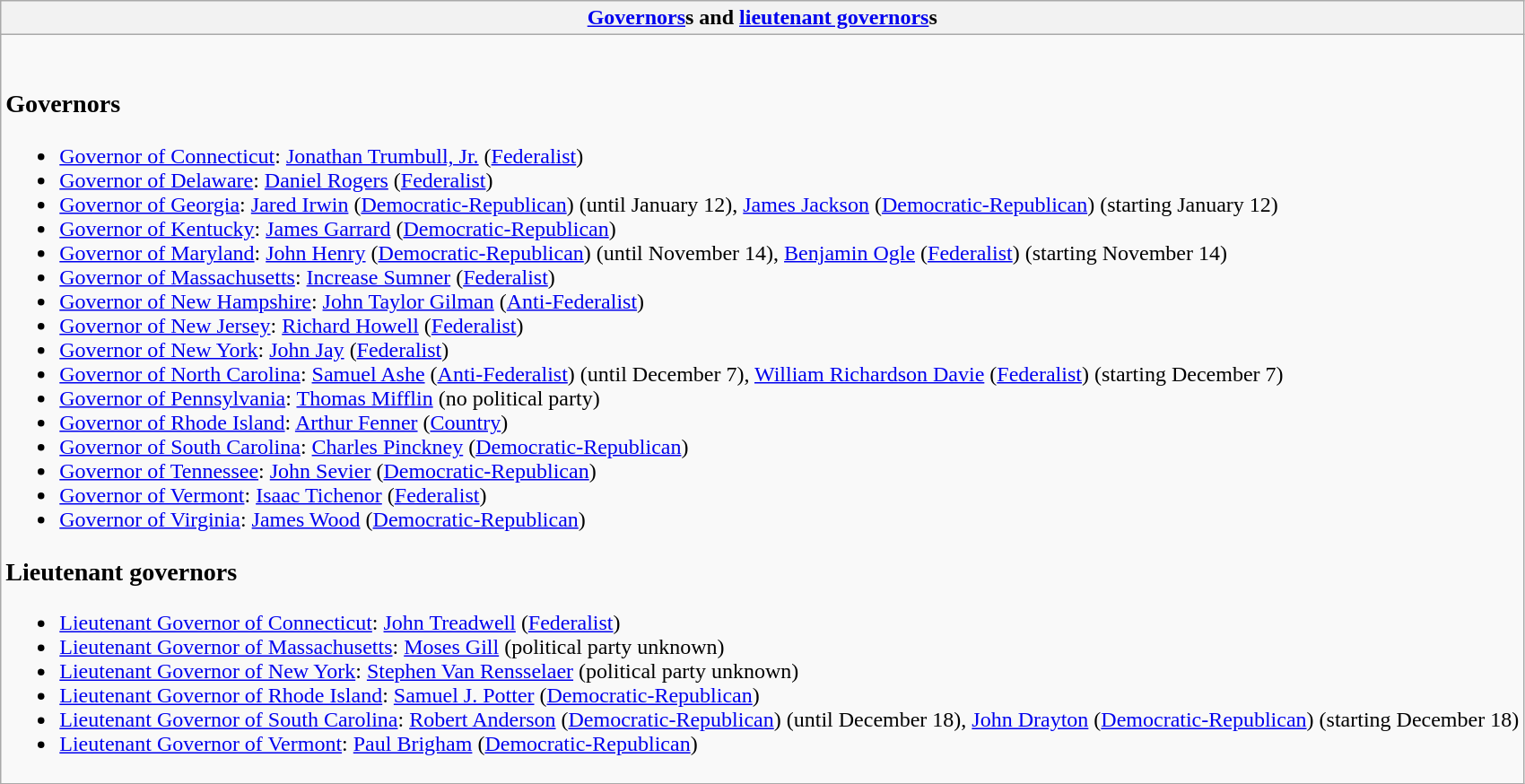<table class="wikitable collapsible collapsed">
<tr>
<th><a href='#'>Governors</a>s and <a href='#'>lieutenant governors</a>s</th>
</tr>
<tr>
<td><br><h3>Governors</h3><ul><li><a href='#'>Governor of Connecticut</a>: <a href='#'>Jonathan Trumbull, Jr.</a> (<a href='#'>Federalist</a>)</li><li><a href='#'>Governor of Delaware</a>: <a href='#'>Daniel Rogers</a> (<a href='#'>Federalist</a>)</li><li><a href='#'>Governor of Georgia</a>: <a href='#'>Jared Irwin</a> (<a href='#'>Democratic-Republican</a>) (until January 12), <a href='#'>James Jackson</a> (<a href='#'>Democratic-Republican</a>) (starting January 12)</li><li><a href='#'>Governor of Kentucky</a>: <a href='#'>James Garrard</a> (<a href='#'>Democratic-Republican</a>)</li><li><a href='#'>Governor of Maryland</a>: <a href='#'>John Henry</a> (<a href='#'>Democratic-Republican</a>) (until November 14), <a href='#'>Benjamin Ogle</a> (<a href='#'>Federalist</a>) (starting November 14)</li><li><a href='#'>Governor of Massachusetts</a>: <a href='#'>Increase Sumner</a> (<a href='#'>Federalist</a>)</li><li><a href='#'>Governor of New Hampshire</a>: <a href='#'>John Taylor Gilman</a> (<a href='#'>Anti-Federalist</a>)</li><li><a href='#'>Governor of New Jersey</a>: <a href='#'>Richard Howell</a> (<a href='#'>Federalist</a>)</li><li><a href='#'>Governor of New York</a>: <a href='#'>John Jay</a> (<a href='#'>Federalist</a>)</li><li><a href='#'>Governor of North Carolina</a>: <a href='#'>Samuel Ashe</a> (<a href='#'>Anti-Federalist</a>) (until December 7), <a href='#'>William Richardson Davie</a> (<a href='#'>Federalist</a>) (starting December 7)</li><li><a href='#'>Governor of Pennsylvania</a>: <a href='#'>Thomas Mifflin</a> (no political party)</li><li><a href='#'>Governor of Rhode Island</a>: <a href='#'>Arthur Fenner</a> (<a href='#'>Country</a>)</li><li><a href='#'>Governor of South Carolina</a>: <a href='#'>Charles Pinckney</a> (<a href='#'>Democratic-Republican</a>)</li><li><a href='#'>Governor of Tennessee</a>: <a href='#'>John Sevier</a> (<a href='#'>Democratic-Republican</a>)</li><li><a href='#'>Governor of Vermont</a>: <a href='#'>Isaac Tichenor</a> (<a href='#'>Federalist</a>)</li><li><a href='#'>Governor of Virginia</a>: <a href='#'>James Wood</a> (<a href='#'>Democratic-Republican</a>)</li></ul><h3>Lieutenant governors</h3><ul><li><a href='#'>Lieutenant Governor of Connecticut</a>: <a href='#'>John Treadwell</a> (<a href='#'>Federalist</a>)</li><li><a href='#'>Lieutenant Governor of Massachusetts</a>: <a href='#'>Moses Gill</a> (political party unknown)</li><li><a href='#'>Lieutenant Governor of New York</a>: <a href='#'>Stephen Van Rensselaer</a> (political party unknown)</li><li><a href='#'>Lieutenant Governor of Rhode Island</a>: <a href='#'>Samuel J. Potter</a> (<a href='#'>Democratic-Republican</a>)</li><li><a href='#'>Lieutenant Governor of South Carolina</a>: <a href='#'>Robert Anderson</a> (<a href='#'>Democratic-Republican</a>) (until December 18), <a href='#'>John Drayton</a> (<a href='#'>Democratic-Republican</a>) (starting December 18)</li><li><a href='#'>Lieutenant Governor of Vermont</a>: <a href='#'>Paul Brigham</a> (<a href='#'>Democratic-Republican</a>)</li></ul></td>
</tr>
</table>
